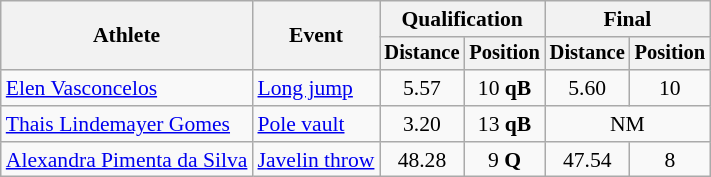<table class=wikitable style="font-size:90%">
<tr>
<th rowspan=2>Athlete</th>
<th rowspan=2>Event</th>
<th colspan=2>Qualification</th>
<th colspan=2>Final</th>
</tr>
<tr style="font-size:95%">
<th>Distance</th>
<th>Position</th>
<th>Distance</th>
<th>Position</th>
</tr>
<tr align=center>
<td align=left><a href='#'>Elen Vasconcelos</a></td>
<td align=left><a href='#'>Long jump</a></td>
<td>5.57</td>
<td>10 <strong>qB</strong></td>
<td>5.60</td>
<td>10</td>
</tr>
<tr align=center>
<td align=left><a href='#'>Thais Lindemayer Gomes</a></td>
<td align=left><a href='#'>Pole vault</a></td>
<td>3.20</td>
<td>13 <strong>qB</strong></td>
<td colspan="2">NM</td>
</tr>
<tr align=center>
<td align=left><a href='#'>Alexandra Pimenta da Silva</a></td>
<td align=left><a href='#'>Javelin throw</a></td>
<td>48.28</td>
<td>9 <strong>Q</strong></td>
<td>47.54</td>
<td>8</td>
</tr>
</table>
